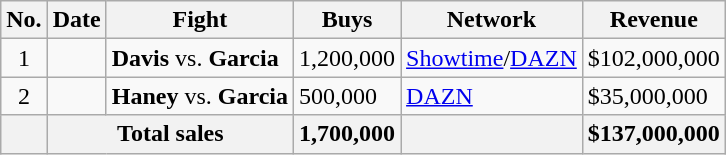<table class="wikitable sortable">
<tr>
<th>No.</th>
<th>Date</th>
<th>Fight</th>
<th>Buys</th>
<th>Network</th>
<th>Revenue</th>
</tr>
<tr>
<td align=center>1</td>
<td></td>
<td><strong>Davis</strong> vs. <strong>Garcia</strong></td>
<td>1,200,000</td>
<td><a href='#'>Showtime</a>/<a href='#'>DAZN</a></td>
<td>$102,000,000</td>
</tr>
<tr>
<td align=center>2</td>
<td></td>
<td><strong>Haney</strong> vs. <strong>Garcia</strong></td>
<td>500,000</td>
<td><a href='#'>DAZN</a></td>
<td>$35,000,000</td>
</tr>
<tr>
<th></th>
<th colspan="2">Total sales</th>
<th>1,700,000</th>
<th></th>
<th>$137,000,000</th>
</tr>
</table>
